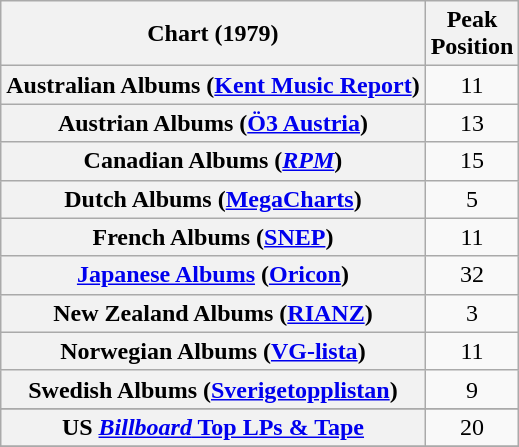<table class="wikitable sortable plainrowheaders" style="text-align:center;">
<tr>
<th>Chart (1979)</th>
<th>Peak<br>Position</th>
</tr>
<tr>
<th scope="row">Australian Albums (<a href='#'>Kent Music Report</a>)</th>
<td>11</td>
</tr>
<tr>
<th scope="row">Austrian Albums (<a href='#'>Ö3 Austria</a>)</th>
<td>13</td>
</tr>
<tr>
<th scope="row">Canadian Albums (<em><a href='#'>RPM</a></em>)</th>
<td>15</td>
</tr>
<tr>
<th scope="row">Dutch Albums (<a href='#'>MegaCharts</a>)</th>
<td>5</td>
</tr>
<tr>
<th scope="row">French Albums (<a href='#'>SNEP</a>)</th>
<td>11</td>
</tr>
<tr>
<th scope="row"><a href='#'>Japanese Albums</a> (<a href='#'>Oricon</a>)</th>
<td>32</td>
</tr>
<tr>
<th scope="row">New Zealand Albums (<a href='#'>RIANZ</a>)</th>
<td>3</td>
</tr>
<tr>
<th scope="row">Norwegian Albums (<a href='#'>VG-lista</a>)</th>
<td>11</td>
</tr>
<tr>
<th scope="row">Swedish Albums (<a href='#'>Sverigetopplistan</a>)</th>
<td>9</td>
</tr>
<tr>
</tr>
<tr>
<th scope="row">US <a href='#'><em>Billboard</em> Top LPs & Tape</a></th>
<td>20</td>
</tr>
<tr>
</tr>
</table>
